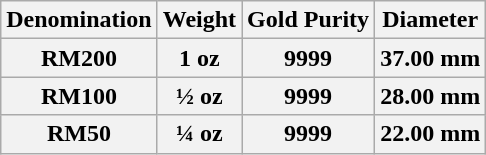<table class="wikitable">
<tr>
<th>Denomination</th>
<th>Weight</th>
<th>Gold Purity</th>
<th>Diameter</th>
</tr>
<tr>
<th>RM200</th>
<th>1 oz</th>
<th>9999</th>
<th>37.00 mm</th>
</tr>
<tr>
<th>RM100</th>
<th>½ oz</th>
<th>9999</th>
<th>28.00 mm</th>
</tr>
<tr>
<th>RM50</th>
<th>¼ oz</th>
<th>9999</th>
<th>22.00 mm</th>
</tr>
</table>
